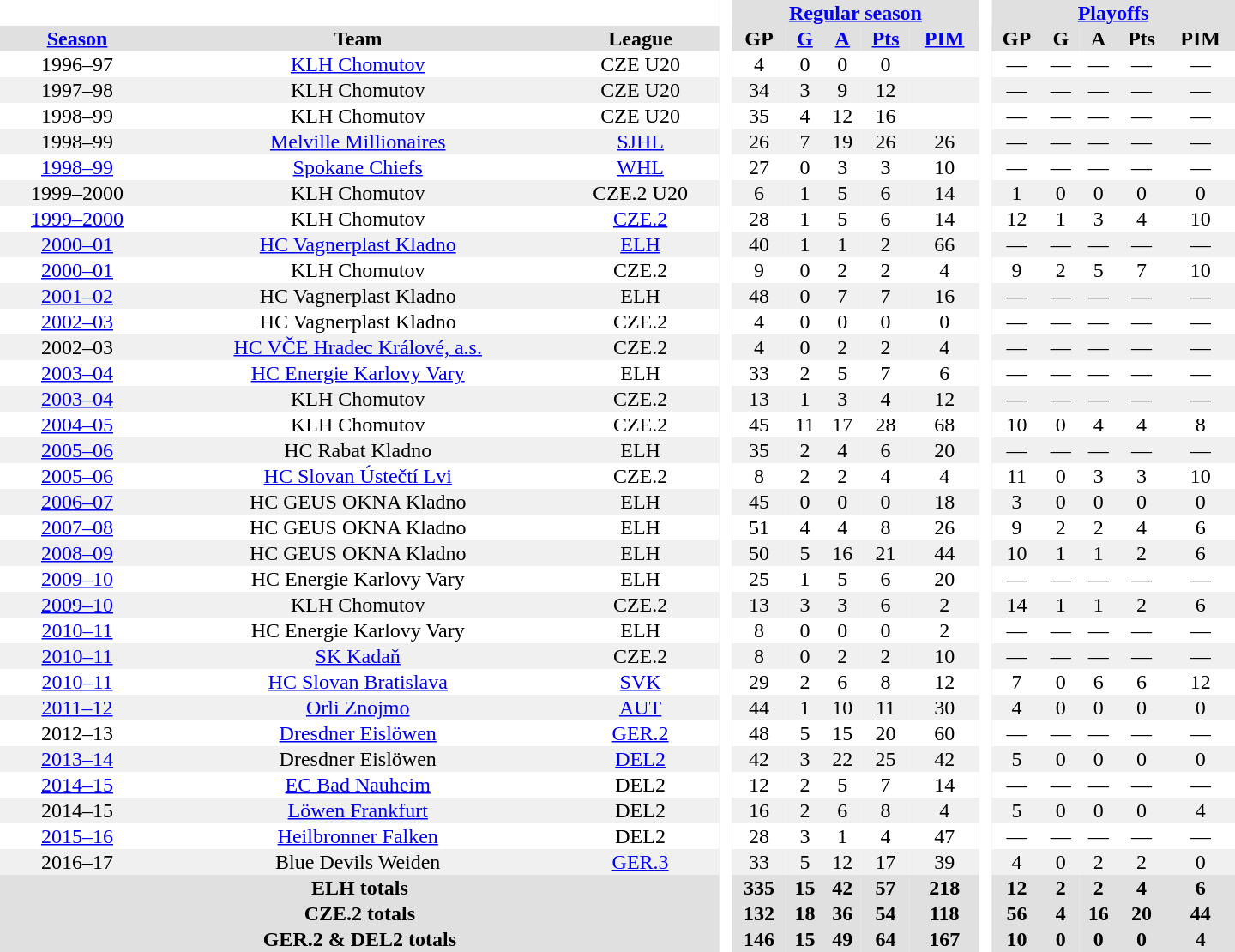<table border="0" cellpadding="1" cellspacing="0" style="text-align:center; width:60em">
<tr bgcolor="#e0e0e0">
<th colspan="3" bgcolor="#ffffff"> </th>
<th rowspan="99" bgcolor="#ffffff"> </th>
<th colspan="5"><a href='#'>Regular season</a></th>
<th rowspan="99" bgcolor="#ffffff"> </th>
<th colspan="5"><a href='#'>Playoffs</a></th>
</tr>
<tr bgcolor="#e0e0e0">
<th><a href='#'>Season</a></th>
<th>Team</th>
<th>League</th>
<th>GP</th>
<th><a href='#'>G</a></th>
<th><a href='#'>A</a></th>
<th><a href='#'>Pts</a></th>
<th><a href='#'>PIM</a></th>
<th>GP</th>
<th>G</th>
<th>A</th>
<th>Pts</th>
<th>PIM</th>
</tr>
<tr>
<td>1996–97</td>
<td><a href='#'>KLH Chomutov</a></td>
<td>CZE U20</td>
<td>4</td>
<td>0</td>
<td>0</td>
<td>0</td>
<td></td>
<td>—</td>
<td>—</td>
<td>—</td>
<td>—</td>
<td>—</td>
</tr>
<tr bgcolor="#f0f0f0">
<td>1997–98</td>
<td>KLH Chomutov</td>
<td>CZE U20</td>
<td>34</td>
<td>3</td>
<td>9</td>
<td>12</td>
<td></td>
<td>—</td>
<td>—</td>
<td>—</td>
<td>—</td>
<td>—</td>
</tr>
<tr>
<td>1998–99</td>
<td>KLH Chomutov</td>
<td>CZE U20</td>
<td>35</td>
<td>4</td>
<td>12</td>
<td>16</td>
<td></td>
<td>—</td>
<td>—</td>
<td>—</td>
<td>—</td>
<td>—</td>
</tr>
<tr bgcolor="#f0f0f0">
<td>1998–99</td>
<td><a href='#'>Melville Millionaires</a></td>
<td><a href='#'>SJHL</a></td>
<td>26</td>
<td>7</td>
<td>19</td>
<td>26</td>
<td>26</td>
<td>—</td>
<td>—</td>
<td>—</td>
<td>—</td>
<td>—</td>
</tr>
<tr>
<td><a href='#'>1998–99</a></td>
<td><a href='#'>Spokane Chiefs</a></td>
<td><a href='#'>WHL</a></td>
<td>27</td>
<td>0</td>
<td>3</td>
<td>3</td>
<td>10</td>
<td>—</td>
<td>—</td>
<td>—</td>
<td>—</td>
<td>—</td>
</tr>
<tr bgcolor="#f0f0f0">
<td>1999–2000</td>
<td>KLH Chomutov</td>
<td>CZE.2 U20</td>
<td>6</td>
<td>1</td>
<td>5</td>
<td>6</td>
<td>14</td>
<td>1</td>
<td>0</td>
<td>0</td>
<td>0</td>
<td>0</td>
</tr>
<tr>
<td><a href='#'>1999–2000</a></td>
<td>KLH Chomutov</td>
<td><a href='#'>CZE.2</a></td>
<td>28</td>
<td>1</td>
<td>5</td>
<td>6</td>
<td>14</td>
<td>12</td>
<td>1</td>
<td>3</td>
<td>4</td>
<td>10</td>
</tr>
<tr bgcolor="#f0f0f0">
<td><a href='#'>2000–01</a></td>
<td><a href='#'>HC Vagnerplast Kladno</a></td>
<td><a href='#'>ELH</a></td>
<td>40</td>
<td>1</td>
<td>1</td>
<td>2</td>
<td>66</td>
<td>—</td>
<td>—</td>
<td>—</td>
<td>—</td>
<td>—</td>
</tr>
<tr>
<td><a href='#'>2000–01</a></td>
<td>KLH Chomutov</td>
<td>CZE.2</td>
<td>9</td>
<td>0</td>
<td>2</td>
<td>2</td>
<td>4</td>
<td>9</td>
<td>2</td>
<td>5</td>
<td>7</td>
<td>10</td>
</tr>
<tr bgcolor="#f0f0f0">
<td><a href='#'>2001–02</a></td>
<td>HC Vagnerplast Kladno</td>
<td>ELH</td>
<td>48</td>
<td>0</td>
<td>7</td>
<td>7</td>
<td>16</td>
<td>—</td>
<td>—</td>
<td>—</td>
<td>—</td>
<td>—</td>
</tr>
<tr>
<td><a href='#'>2002–03</a></td>
<td>HC Vagnerplast Kladno</td>
<td>CZE.2</td>
<td>4</td>
<td>0</td>
<td>0</td>
<td>0</td>
<td>0</td>
<td>—</td>
<td>—</td>
<td>—</td>
<td>—</td>
<td>—</td>
</tr>
<tr bgcolor="#f0f0f0">
<td>2002–03</td>
<td><a href='#'>HC VČE Hradec Králové, a.s.</a></td>
<td>CZE.2</td>
<td>4</td>
<td>0</td>
<td>2</td>
<td>2</td>
<td>4</td>
<td>—</td>
<td>—</td>
<td>—</td>
<td>—</td>
<td>—</td>
</tr>
<tr>
<td><a href='#'>2003–04</a></td>
<td><a href='#'>HC Energie Karlovy Vary</a></td>
<td>ELH</td>
<td>33</td>
<td>2</td>
<td>5</td>
<td>7</td>
<td>6</td>
<td>—</td>
<td>—</td>
<td>—</td>
<td>—</td>
<td>—</td>
</tr>
<tr bgcolor="#f0f0f0">
<td><a href='#'>2003–04</a></td>
<td>KLH Chomutov</td>
<td>CZE.2</td>
<td>13</td>
<td>1</td>
<td>3</td>
<td>4</td>
<td>12</td>
<td>—</td>
<td>—</td>
<td>—</td>
<td>—</td>
<td>—</td>
</tr>
<tr>
<td><a href='#'>2004–05</a></td>
<td>KLH Chomutov</td>
<td>CZE.2</td>
<td>45</td>
<td>11</td>
<td>17</td>
<td>28</td>
<td>68</td>
<td>10</td>
<td>0</td>
<td>4</td>
<td>4</td>
<td>8</td>
</tr>
<tr bgcolor="#f0f0f0">
<td><a href='#'>2005–06</a></td>
<td>HC Rabat Kladno</td>
<td>ELH</td>
<td>35</td>
<td>2</td>
<td>4</td>
<td>6</td>
<td>20</td>
<td>—</td>
<td>—</td>
<td>—</td>
<td>—</td>
<td>—</td>
</tr>
<tr>
<td><a href='#'>2005–06</a></td>
<td><a href='#'>HC Slovan Ústečtí Lvi</a></td>
<td>CZE.2</td>
<td>8</td>
<td>2</td>
<td>2</td>
<td>4</td>
<td>4</td>
<td>11</td>
<td>0</td>
<td>3</td>
<td>3</td>
<td>10</td>
</tr>
<tr bgcolor="#f0f0f0">
<td><a href='#'>2006–07</a></td>
<td>HC GEUS OKNA Kladno</td>
<td>ELH</td>
<td>45</td>
<td>0</td>
<td>0</td>
<td>0</td>
<td>18</td>
<td>3</td>
<td>0</td>
<td>0</td>
<td>0</td>
<td>0</td>
</tr>
<tr>
<td><a href='#'>2007–08</a></td>
<td>HC GEUS OKNA Kladno</td>
<td>ELH</td>
<td>51</td>
<td>4</td>
<td>4</td>
<td>8</td>
<td>26</td>
<td>9</td>
<td>2</td>
<td>2</td>
<td>4</td>
<td>6</td>
</tr>
<tr bgcolor="#f0f0f0">
<td><a href='#'>2008–09</a></td>
<td>HC GEUS OKNA Kladno</td>
<td>ELH</td>
<td>50</td>
<td>5</td>
<td>16</td>
<td>21</td>
<td>44</td>
<td>10</td>
<td>1</td>
<td>1</td>
<td>2</td>
<td>6</td>
</tr>
<tr>
<td><a href='#'>2009–10</a></td>
<td>HC Energie Karlovy Vary</td>
<td>ELH</td>
<td>25</td>
<td>1</td>
<td>5</td>
<td>6</td>
<td>20</td>
<td>—</td>
<td>—</td>
<td>—</td>
<td>—</td>
<td>—</td>
</tr>
<tr bgcolor="#f0f0f0">
<td><a href='#'>2009–10</a></td>
<td>KLH Chomutov</td>
<td>CZE.2</td>
<td>13</td>
<td>3</td>
<td>3</td>
<td>6</td>
<td>2</td>
<td>14</td>
<td>1</td>
<td>1</td>
<td>2</td>
<td>6</td>
</tr>
<tr>
<td><a href='#'>2010–11</a></td>
<td>HC Energie Karlovy Vary</td>
<td>ELH</td>
<td>8</td>
<td>0</td>
<td>0</td>
<td>0</td>
<td>2</td>
<td>—</td>
<td>—</td>
<td>—</td>
<td>—</td>
<td>—</td>
</tr>
<tr bgcolor="#f0f0f0">
<td><a href='#'>2010–11</a></td>
<td><a href='#'>SK Kadaň</a></td>
<td>CZE.2</td>
<td>8</td>
<td>0</td>
<td>2</td>
<td>2</td>
<td>10</td>
<td>—</td>
<td>—</td>
<td>—</td>
<td>—</td>
<td>—</td>
</tr>
<tr>
<td><a href='#'>2010–11</a></td>
<td><a href='#'>HC Slovan Bratislava</a></td>
<td><a href='#'>SVK</a></td>
<td>29</td>
<td>2</td>
<td>6</td>
<td>8</td>
<td>12</td>
<td>7</td>
<td>0</td>
<td>6</td>
<td>6</td>
<td>12</td>
</tr>
<tr bgcolor="#f0f0f0">
<td><a href='#'>2011–12</a></td>
<td><a href='#'>Orli Znojmo</a></td>
<td><a href='#'>AUT</a></td>
<td>44</td>
<td>1</td>
<td>10</td>
<td>11</td>
<td>30</td>
<td>4</td>
<td>0</td>
<td>0</td>
<td>0</td>
<td>0</td>
</tr>
<tr>
<td>2012–13</td>
<td><a href='#'>Dresdner Eislöwen</a></td>
<td><a href='#'>GER.2</a></td>
<td>48</td>
<td>5</td>
<td>15</td>
<td>20</td>
<td>60</td>
<td>—</td>
<td>—</td>
<td>—</td>
<td>—</td>
<td>—</td>
</tr>
<tr bgcolor="#f0f0f0">
<td><a href='#'>2013–14</a></td>
<td>Dresdner Eislöwen</td>
<td><a href='#'>DEL2</a></td>
<td>42</td>
<td>3</td>
<td>22</td>
<td>25</td>
<td>42</td>
<td>5</td>
<td>0</td>
<td>0</td>
<td>0</td>
<td>0</td>
</tr>
<tr>
<td><a href='#'>2014–15</a></td>
<td><a href='#'>EC Bad Nauheim</a></td>
<td>DEL2</td>
<td>12</td>
<td>2</td>
<td>5</td>
<td>7</td>
<td>14</td>
<td>—</td>
<td>—</td>
<td>—</td>
<td>—</td>
<td>—</td>
</tr>
<tr bgcolor="#f0f0f0">
<td>2014–15</td>
<td><a href='#'>Löwen Frankfurt</a></td>
<td>DEL2</td>
<td>16</td>
<td>2</td>
<td>6</td>
<td>8</td>
<td>4</td>
<td>5</td>
<td>0</td>
<td>0</td>
<td>0</td>
<td>4</td>
</tr>
<tr>
<td><a href='#'>2015–16</a></td>
<td><a href='#'>Heilbronner Falken</a></td>
<td>DEL2</td>
<td>28</td>
<td>3</td>
<td>1</td>
<td>4</td>
<td>47</td>
<td>—</td>
<td>—</td>
<td>—</td>
<td>—</td>
<td>—</td>
</tr>
<tr bgcolor="#f0f0f0">
<td>2016–17</td>
<td>Blue Devils Weiden</td>
<td><a href='#'>GER.3</a></td>
<td>33</td>
<td>5</td>
<td>12</td>
<td>17</td>
<td>39</td>
<td>4</td>
<td>0</td>
<td>2</td>
<td>2</td>
<td>0</td>
</tr>
<tr bgcolor="#e0e0e0">
<th colspan="3">ELH totals</th>
<th>335</th>
<th>15</th>
<th>42</th>
<th>57</th>
<th>218</th>
<th>12</th>
<th>2</th>
<th>2</th>
<th>4</th>
<th>6</th>
</tr>
<tr bgcolor="#e0e0e0">
<th colspan="3">CZE.2 totals</th>
<th>132</th>
<th>18</th>
<th>36</th>
<th>54</th>
<th>118</th>
<th>56</th>
<th>4</th>
<th>16</th>
<th>20</th>
<th>44</th>
</tr>
<tr bgcolor="#e0e0e0">
<th colspan="3">GER.2 & DEL2 totals</th>
<th>146</th>
<th>15</th>
<th>49</th>
<th>64</th>
<th>167</th>
<th>10</th>
<th>0</th>
<th>0</th>
<th>0</th>
<th>4</th>
</tr>
</table>
